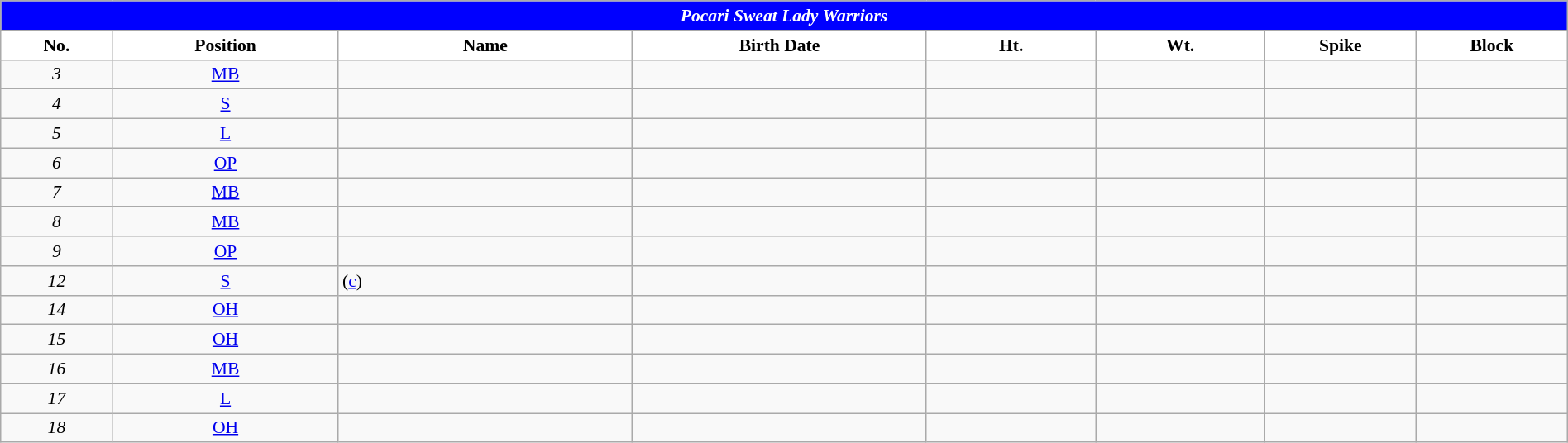<table class="wikitable sortable" style="text-align:center; width: 100%; font-size:90%;">
<tr>
<td colspan="9" style= "background:blue; color:white; text-align: center"><strong><em>Pocari Sweat Lady Warriors</em></strong></td>
</tr>
<tr>
<th style="background: white; color: black; text-align: center"><strong>No.</strong></th>
<th style="background: white; color: black">Position</th>
<th style="width:16em; background: white; color: black">Name</th>
<th style="width:16em; background: white; color: black">Birth Date</th>
<th style="width:9em; background: white; color: black">Ht.</th>
<th style="width:9em; background: white; color: black">Wt.</th>
<th style="width:8em; background: white; color: black">Spike</th>
<th style="width:8em; background: white; color: black">Block</th>
</tr>
<tr>
<td><em>3</em></td>
<td><a href='#'>MB</a></td>
<td style="text-align: left"></td>
<td align=right></td>
<td></td>
<td></td>
<td></td>
<td></td>
</tr>
<tr>
<td><em>4</em></td>
<td><a href='#'>S</a></td>
<td style="text-align: left"></td>
<td></td>
<td></td>
<td></td>
<td></td>
<td></td>
</tr>
<tr>
<td><em>5</em></td>
<td><a href='#'>L</a></td>
<td style="text-align: left"></td>
<td align=right></td>
<td></td>
<td></td>
<td></td>
<td></td>
</tr>
<tr>
<td><em>6</em></td>
<td><a href='#'>OP</a></td>
<td style="text-align: left"></td>
<td align=right></td>
<td></td>
<td></td>
<td></td>
<td></td>
</tr>
<tr>
<td><em>7</em></td>
<td><a href='#'>MB</a></td>
<td style="text-align: left"></td>
<td align=right></td>
<td></td>
<td></td>
<td></td>
<td></td>
</tr>
<tr>
<td><em>8</em></td>
<td><a href='#'>MB</a></td>
<td style="text-align: left"></td>
<td align=right></td>
<td></td>
<td></td>
<td></td>
<td></td>
</tr>
<tr>
<td><em>9</em></td>
<td><a href='#'>OP</a></td>
<td style="text-align: left"></td>
<td align=right></td>
<td></td>
<td></td>
<td></td>
<td></td>
</tr>
<tr>
<td><em>12</em></td>
<td><a href='#'>S</a></td>
<td style="text-align: left"> (<a href='#'>c</a>)</td>
<td align=right></td>
<td></td>
<td></td>
<td></td>
<td></td>
</tr>
<tr>
<td><em>14</em></td>
<td><a href='#'>OH</a></td>
<td style="text-align: left"></td>
<td></td>
<td></td>
<td></td>
<td></td>
<td></td>
</tr>
<tr>
<td><em>15</em></td>
<td><a href='#'>OH</a></td>
<td style="text-align: left"></td>
<td align=right></td>
<td></td>
<td></td>
<td></td>
<td></td>
</tr>
<tr>
<td><em>16</em></td>
<td><a href='#'>MB</a></td>
<td style="text-align: left"></td>
<td align=right></td>
<td></td>
<td></td>
<td></td>
<td></td>
</tr>
<tr>
<td><em>17</em></td>
<td><a href='#'>L</a></td>
<td style="text-align: left"></td>
<td></td>
<td></td>
<td></td>
<td></td>
<td></td>
</tr>
<tr>
<td><em>18</em></td>
<td><a href='#'>OH</a></td>
<td style="text-align: left"></td>
<td align=right></td>
<td></td>
<td></td>
<td></td>
<td></td>
</tr>
</table>
